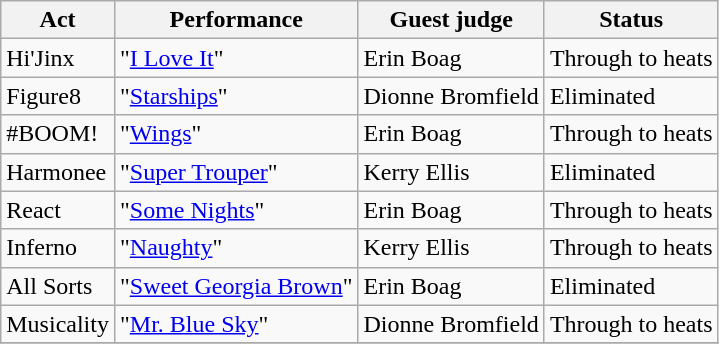<table class="wikitable">
<tr>
<th>Act</th>
<th>Performance</th>
<th>Guest judge</th>
<th>Status</th>
</tr>
<tr>
<td>Hi'Jinx</td>
<td>"<a href='#'>I Love It</a>"</td>
<td>Erin Boag</td>
<td>Through to heats</td>
</tr>
<tr>
<td>Figure8</td>
<td>"<a href='#'>Starships</a>"</td>
<td>Dionne Bromfield</td>
<td>Eliminated</td>
</tr>
<tr>
<td>#BOOM!</td>
<td>"<a href='#'>Wings</a>"</td>
<td>Erin Boag</td>
<td>Through to heats</td>
</tr>
<tr>
<td>Harmonee</td>
<td>"<a href='#'>Super Trouper</a>"</td>
<td>Kerry Ellis</td>
<td>Eliminated</td>
</tr>
<tr>
<td>React</td>
<td>"<a href='#'>Some Nights</a>"</td>
<td>Erin Boag</td>
<td>Through to heats</td>
</tr>
<tr>
<td>Inferno</td>
<td>"<a href='#'>Naughty</a>"</td>
<td>Kerry Ellis</td>
<td>Through to heats</td>
</tr>
<tr>
<td>All Sorts</td>
<td>"<a href='#'>Sweet Georgia Brown</a>"</td>
<td>Erin Boag</td>
<td>Eliminated</td>
</tr>
<tr>
<td>Musicality</td>
<td>"<a href='#'>Mr. Blue Sky</a>"</td>
<td>Dionne Bromfield</td>
<td>Through to heats</td>
</tr>
<tr>
</tr>
</table>
